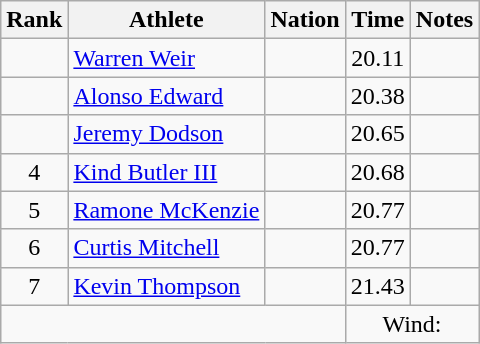<table class="wikitable mw-datatable sortable" style="text-align:center;">
<tr>
<th>Rank</th>
<th>Athlete</th>
<th>Nation</th>
<th>Time</th>
<th>Notes</th>
</tr>
<tr>
<td></td>
<td align=left><a href='#'>Warren Weir</a></td>
<td align=left></td>
<td>20.11</td>
<td></td>
</tr>
<tr>
<td></td>
<td align=left><a href='#'>Alonso Edward</a></td>
<td align=left></td>
<td>20.38</td>
<td></td>
</tr>
<tr>
<td></td>
<td align=left><a href='#'>Jeremy Dodson</a></td>
<td align=left></td>
<td>20.65</td>
<td></td>
</tr>
<tr>
<td>4</td>
<td align=left><a href='#'>Kind Butler III</a></td>
<td align=left></td>
<td>20.68</td>
<td></td>
</tr>
<tr>
<td>5</td>
<td align=left><a href='#'>Ramone McKenzie</a></td>
<td align=left></td>
<td>20.77</td>
<td></td>
</tr>
<tr>
<td>6</td>
<td align=left><a href='#'>Curtis Mitchell</a></td>
<td align=left></td>
<td>20.77</td>
<td></td>
</tr>
<tr>
<td>7</td>
<td align=left><a href='#'>Kevin Thompson</a></td>
<td align=left></td>
<td>21.43</td>
<td></td>
</tr>
<tr class="sortbottom">
<td colspan=3></td>
<td colspan=2>Wind: </td>
</tr>
</table>
